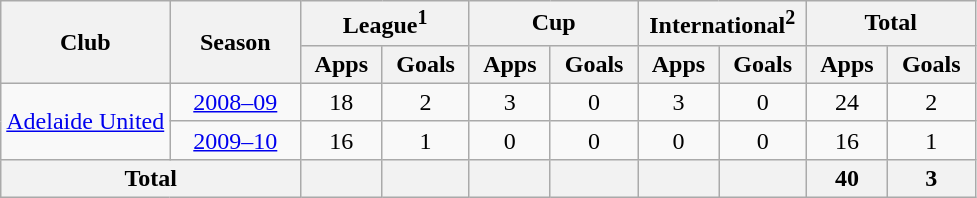<table class="wikitable" style="text-align: center;">
<tr>
<th rowspan="2">Club</th>
<th rowspan="2" width="80">Season</th>
<th colspan="2" width="105">League<sup>1</sup></th>
<th colspan="2" width="105">Cup</th>
<th colspan="2" width="105">International<sup>2</sup></th>
<th colspan="2" width="105">Total</th>
</tr>
<tr>
<th>Apps</th>
<th>Goals</th>
<th>Apps</th>
<th>Goals</th>
<th>Apps</th>
<th>Goals</th>
<th>Apps</th>
<th>Goals</th>
</tr>
<tr>
<td rowspan="2" valign="center"><a href='#'>Adelaide United</a></td>
<td><a href='#'>2008–09</a></td>
<td>18</td>
<td>2</td>
<td>3</td>
<td>0</td>
<td>3</td>
<td>0</td>
<td>24</td>
<td>2</td>
</tr>
<tr>
<td><a href='#'>2009–10</a></td>
<td>16</td>
<td>1</td>
<td>0</td>
<td>0</td>
<td>0</td>
<td>0</td>
<td>16</td>
<td>1</td>
</tr>
<tr>
<th colspan="2">Total</th>
<th></th>
<th></th>
<th></th>
<th></th>
<th></th>
<th></th>
<th>40</th>
<th>3</th>
</tr>
</table>
